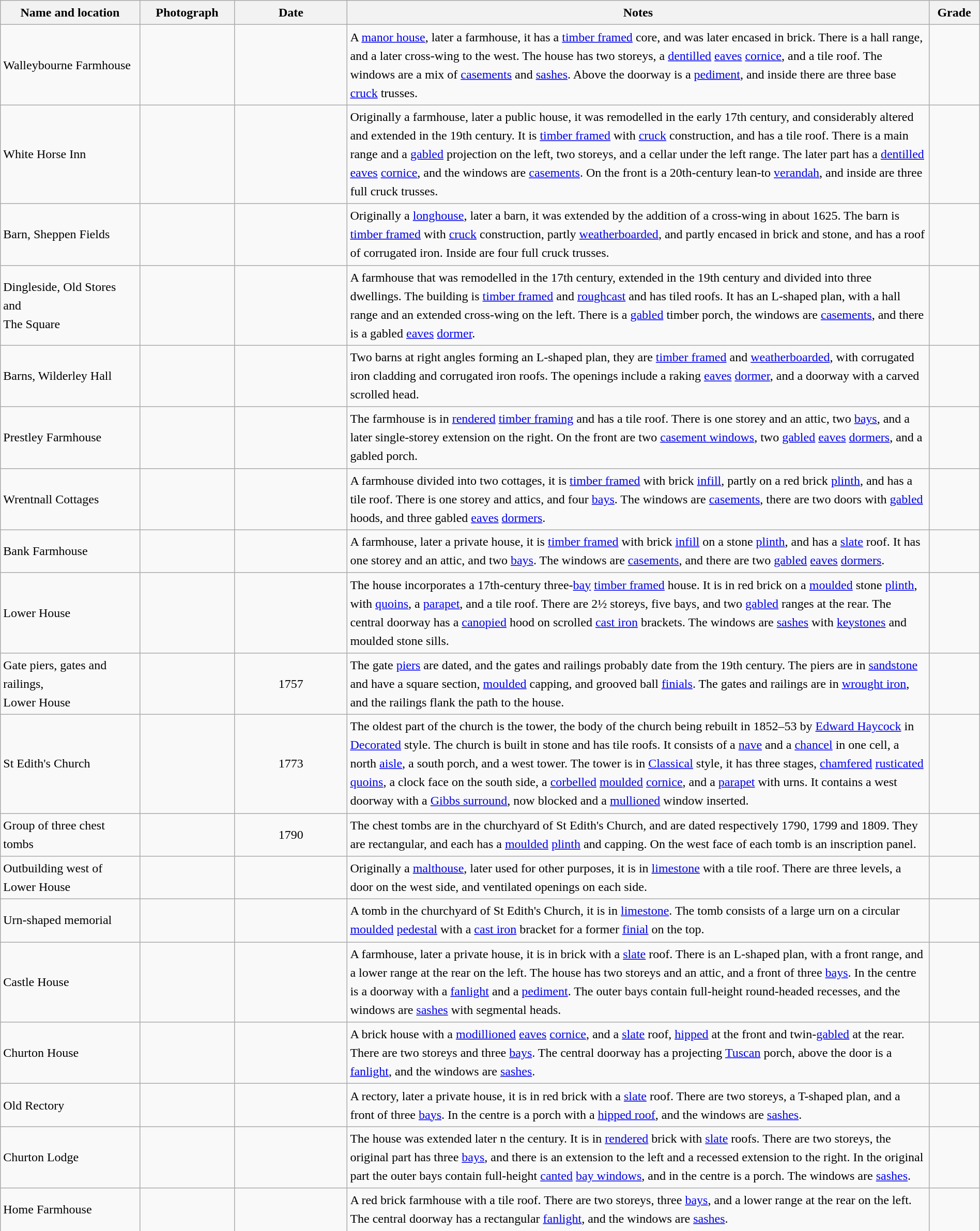<table class="wikitable sortable plainrowheaders" style="width:100%; border:0; text-align:left; line-height:150%;">
<tr>
<th scope="col"  style="width:150px">Name and location</th>
<th scope="col"  style="width:100px" class="unsortable">Photograph</th>
<th scope="col"  style="width:120px">Date</th>
<th scope="col"  style="width:650px" class="unsortable">Notes</th>
<th scope="col"  style="width:50px">Grade</th>
</tr>
<tr>
<td>Walleybourne Farmhouse<br><small></small></td>
<td></td>
<td align="center"></td>
<td>A <a href='#'>manor house</a>, later a farmhouse, it has a <a href='#'>timber framed</a> core, and was later encased in brick.  There is a hall range, and a later cross-wing to the west.  The house has two storeys, a <a href='#'>dentilled</a> <a href='#'>eaves</a> <a href='#'>cornice</a>, and a tile roof.  The windows are a mix of <a href='#'>casements</a> and <a href='#'>sashes</a>.  Above the doorway is a <a href='#'>pediment</a>, and inside there are three base <a href='#'>cruck</a> trusses.</td>
<td align="center" ></td>
</tr>
<tr>
<td>White Horse Inn<br><small></small></td>
<td></td>
<td align="center"></td>
<td>Originally a farmhouse, later a public house, it was remodelled in the early 17th century, and considerably altered and extended in the 19th century.  It is <a href='#'>timber framed</a> with <a href='#'>cruck</a> construction, and has a tile roof.  There is a main range and a <a href='#'>gabled</a> projection on the left, two storeys, and a cellar under the left range.  The later part has a <a href='#'>dentilled</a> <a href='#'>eaves</a> <a href='#'>cornice</a>, and the windows are <a href='#'>casements</a>.  On the front is a 20th-century lean-to <a href='#'>verandah</a>, and inside are three full cruck trusses.</td>
<td align="center" ></td>
</tr>
<tr>
<td>Barn, Sheppen Fields<br><small></small></td>
<td></td>
<td align="center"></td>
<td>Originally a <a href='#'>longhouse</a>, later a barn, it was extended by the addition of a cross-wing in about 1625.  The barn is <a href='#'>timber framed</a> with <a href='#'>cruck</a> construction, partly <a href='#'>weatherboarded</a>, and partly encased in brick and stone, and has a roof of corrugated iron.  Inside are four full cruck trusses.</td>
<td align="center" ></td>
</tr>
<tr>
<td>Dingleside, Old Stores and<br>The Square<br><small></small></td>
<td></td>
<td align="center"></td>
<td>A farmhouse that was remodelled in the 17th century, extended in the 19th century and divided into three dwellings.  The building is <a href='#'>timber framed</a> and <a href='#'>roughcast</a> and has tiled roofs.  It has an L-shaped plan, with a hall range and an extended cross-wing on the left.  There is a <a href='#'>gabled</a> timber porch, the windows are <a href='#'>casements</a>, and there is a gabled <a href='#'>eaves</a> <a href='#'>dormer</a>.</td>
<td align="center" ></td>
</tr>
<tr>
<td>Barns, Wilderley Hall<br><small></small></td>
<td></td>
<td align="center"></td>
<td>Two barns at right angles forming an L-shaped plan, they are <a href='#'>timber framed</a> and <a href='#'>weatherboarded</a>, with corrugated iron cladding and corrugated iron roofs.  The openings include a raking <a href='#'>eaves</a> <a href='#'>dormer</a>, and a doorway with a carved scrolled head.</td>
<td align="center" ></td>
</tr>
<tr>
<td>Prestley Farmhouse<br><small></small></td>
<td></td>
<td align="center"></td>
<td>The farmhouse is in <a href='#'>rendered</a> <a href='#'>timber framing</a> and has a tile roof.  There is one storey and an attic, two <a href='#'>bays</a>, and a later single-storey extension on the right.  On the front are two <a href='#'>casement windows</a>, two <a href='#'>gabled</a> <a href='#'>eaves</a> <a href='#'>dormers</a>, and a gabled porch.</td>
<td align="center" ></td>
</tr>
<tr>
<td>Wrentnall Cottages<br><small></small></td>
<td></td>
<td align="center"></td>
<td>A farmhouse divided into two cottages, it is <a href='#'>timber framed</a> with brick <a href='#'>infill</a>, partly on a red brick <a href='#'>plinth</a>, and has a tile roof.  There is one storey and attics, and four <a href='#'>bays</a>.  The windows are <a href='#'>casements</a>, there are two doors with <a href='#'>gabled</a> hoods, and three gabled <a href='#'>eaves</a> <a href='#'>dormers</a>.</td>
<td align="center" ></td>
</tr>
<tr>
<td>Bank Farmhouse<br><small></small></td>
<td></td>
<td align="center"></td>
<td>A farmhouse, later a private house, it is <a href='#'>timber framed</a> with brick <a href='#'>infill</a> on a stone <a href='#'>plinth</a>, and has a <a href='#'>slate</a> roof.  It has one storey and an attic, and two <a href='#'>bays</a>.  The windows are <a href='#'>casements</a>, and there are two <a href='#'>gabled</a> <a href='#'>eaves</a> <a href='#'>dormers</a>.</td>
<td align="center" ></td>
</tr>
<tr>
<td>Lower House<br><small></small></td>
<td></td>
<td align="center"></td>
<td>The house incorporates a 17th-century three-<a href='#'>bay</a> <a href='#'>timber framed</a> house.  It is in red brick on a <a href='#'>moulded</a> stone <a href='#'>plinth</a>, with <a href='#'>quoins</a>, a <a href='#'>parapet</a>, and a tile roof.  There are 2½ storeys, five bays, and two <a href='#'>gabled</a> ranges at the rear.  The central doorway has a <a href='#'>canopied</a> hood on scrolled <a href='#'>cast iron</a> brackets.  The windows are <a href='#'>sashes</a> with <a href='#'>keystones</a> and moulded stone sills.</td>
<td align="center" ></td>
</tr>
<tr>
<td>Gate piers, gates and railings,<br>Lower House<br><small></small></td>
<td></td>
<td align="center">1757</td>
<td>The gate <a href='#'>piers</a> are dated, and the gates and railings probably date from the 19th century.  The piers are in <a href='#'>sandstone</a> and have a square section, <a href='#'>moulded</a> capping, and grooved ball <a href='#'>finials</a>.  The gates and railings are in <a href='#'>wrought iron</a>, and the railings flank the path to the house.</td>
<td align="center" ></td>
</tr>
<tr>
<td>St Edith's Church<br><small></small></td>
<td></td>
<td align="center">1773</td>
<td>The oldest part of the church is the tower, the body of the church being rebuilt in 1852–53 by <a href='#'>Edward Haycock</a> in <a href='#'>Decorated</a> style.  The church is built in stone and has tile roofs.  It consists of a <a href='#'>nave</a> and a <a href='#'>chancel</a> in one cell, a north <a href='#'>aisle</a>, a south porch, and a west tower.  The tower is in <a href='#'>Classical</a> style, it has three stages, <a href='#'>chamfered</a> <a href='#'>rusticated</a> <a href='#'>quoins</a>, a clock face on the south side, a <a href='#'>corbelled</a> <a href='#'>moulded</a> <a href='#'>cornice</a>, and a <a href='#'>parapet</a> with urns.  It contains a west doorway with a <a href='#'>Gibbs surround</a>, now blocked and a <a href='#'>mullioned</a> window inserted.</td>
<td align="center" ></td>
</tr>
<tr>
<td>Group of three chest tombs<br><small></small></td>
<td></td>
<td align="center">1790</td>
<td>The chest tombs are in the churchyard of St Edith's Church, and are dated respectively 1790, 1799 and 1809.  They are rectangular, and each has a <a href='#'>moulded</a> <a href='#'>plinth</a> and capping.  On the west face of each tomb is an inscription panel.</td>
<td align="center" ></td>
</tr>
<tr>
<td>Outbuilding west of Lower House<br><small></small></td>
<td></td>
<td align="center"></td>
<td>Originally a <a href='#'>malthouse</a>, later used for other purposes, it is in <a href='#'>limestone</a> with a tile roof.  There are three levels, a door on the west side, and ventilated openings on each side.</td>
<td align="center" ></td>
</tr>
<tr>
<td>Urn-shaped memorial<br><small></small></td>
<td></td>
<td align="center"></td>
<td>A tomb in the churchyard of St Edith's Church, it is in <a href='#'>limestone</a>.  The tomb consists of a large urn on a circular <a href='#'>moulded</a> <a href='#'>pedestal</a> with a <a href='#'>cast iron</a> bracket for a former <a href='#'>finial</a> on the top.</td>
<td align="center" ></td>
</tr>
<tr>
<td>Castle House<br><small></small></td>
<td></td>
<td align="center"></td>
<td>A farmhouse, later a private house, it is in brick with a <a href='#'>slate</a> roof.  There is an L-shaped plan, with a front range, and a lower range at the rear on the left.  The house has two storeys and an attic, and a front of three <a href='#'>bays</a>.  In the centre is a doorway with a <a href='#'>fanlight</a> and a <a href='#'>pediment</a>.  The outer bays contain full-height round-headed recesses, and the windows are <a href='#'>sashes</a> with segmental heads.</td>
<td align="center" ></td>
</tr>
<tr>
<td>Churton House<br><small></small></td>
<td></td>
<td align="center"></td>
<td>A brick house with a <a href='#'>modillioned</a> <a href='#'>eaves</a> <a href='#'>cornice</a>, and a <a href='#'>slate</a> roof, <a href='#'>hipped</a> at the front and twin-<a href='#'>gabled</a> at the rear.  There are two storeys and three <a href='#'>bays</a>.  The central doorway has a projecting <a href='#'>Tuscan</a> porch, above the door is a <a href='#'>fanlight</a>, and the windows are <a href='#'>sashes</a>.</td>
<td align="center" ></td>
</tr>
<tr>
<td>Old Rectory<br><small></small></td>
<td></td>
<td align="center"></td>
<td>A rectory, later a private house, it is in red brick with a <a href='#'>slate</a> roof.  There are two storeys, a T-shaped plan, and a front of three <a href='#'>bays</a>.  In the centre is a porch with a <a href='#'>hipped roof</a>, and the windows are <a href='#'>sashes</a>.</td>
<td align="center" ></td>
</tr>
<tr>
<td>Churton Lodge<br><small></small></td>
<td></td>
<td align="center"></td>
<td>The house was extended later n the century.  It is in <a href='#'>rendered</a> brick with <a href='#'>slate</a> roofs.  There are two storeys, the original part has three <a href='#'>bays</a>, and there is an extension to the left and a recessed extension to the right.  In the original part the outer bays contain full-height <a href='#'>canted</a> <a href='#'>bay windows</a>, and in the centre is a porch.  The windows are <a href='#'>sashes</a>.</td>
<td align="center" ></td>
</tr>
<tr>
<td>Home Farmhouse<br><small></small></td>
<td></td>
<td align="center"></td>
<td>A red brick farmhouse with a tile roof.  There are two storeys, three <a href='#'>bays</a>, and a lower range at the rear on the left.  The central doorway has a rectangular <a href='#'>fanlight</a>, and the windows are <a href='#'>sashes</a>.</td>
<td align="center" ></td>
</tr>
<tr>
</tr>
</table>
